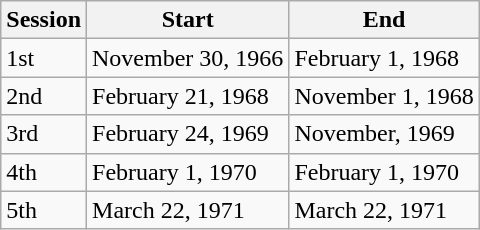<table class="wikitable">
<tr>
<th>Session</th>
<th>Start</th>
<th>End</th>
</tr>
<tr>
<td>1st</td>
<td>November 30, 1966</td>
<td>February 1, 1968</td>
</tr>
<tr>
<td>2nd</td>
<td>February 21, 1968</td>
<td>November 1, 1968</td>
</tr>
<tr>
<td>3rd</td>
<td>February 24, 1969</td>
<td>November, 1969</td>
</tr>
<tr>
<td>4th</td>
<td>February 1, 1970</td>
<td>February 1, 1970</td>
</tr>
<tr>
<td>5th</td>
<td>March 22, 1971</td>
<td>March 22, 1971</td>
</tr>
</table>
